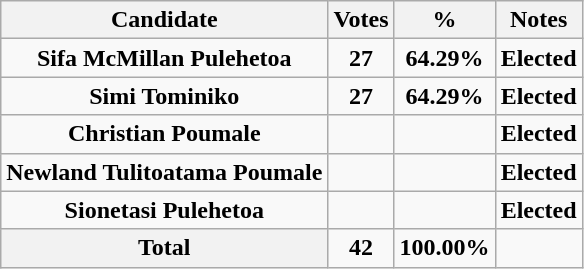<table class="wikitable centre" style="text-align:center;">
<tr>
<th>Candidate</th>
<th>Votes</th>
<th>%</th>
<th>Notes</th>
</tr>
<tr>
<td><strong>Sifa McMillan Pulehetoa</strong></td>
<td><strong>27</strong></td>
<td><strong>64.29%</strong></td>
<td><strong>Elected</strong></td>
</tr>
<tr>
<td><strong>Simi Tominiko</strong></td>
<td><strong>27</strong></td>
<td><strong>64.29%</strong></td>
<td><strong>Elected</strong></td>
</tr>
<tr>
<td><strong>Christian Poumale</strong></td>
<td></td>
<td></td>
<td><strong>Elected</strong></td>
</tr>
<tr>
<td><strong>Newland Tulitoatama Poumale</strong></td>
<td></td>
<td></td>
<td><strong>Elected</strong></td>
</tr>
<tr>
<td><strong>Sionetasi Pulehetoa</strong></td>
<td></td>
<td></td>
<td><strong>Elected</strong></td>
</tr>
<tr>
<th>Total</th>
<td><strong>42</strong></td>
<td><strong>100.00%</strong></td>
<td></td>
</tr>
</table>
